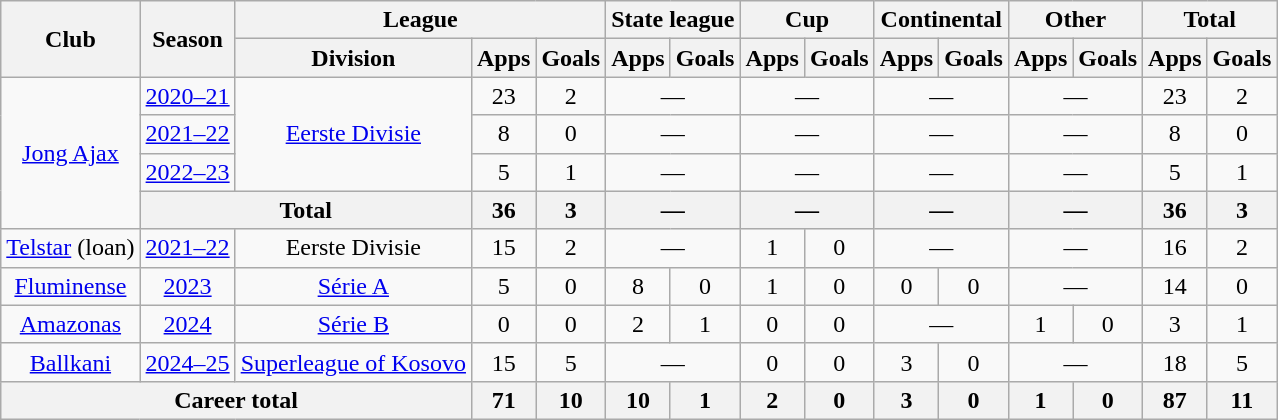<table class="wikitable" style="text-align: center">
<tr>
<th rowspan="2">Club</th>
<th rowspan="2">Season</th>
<th colspan="3">League</th>
<th colspan="2">State league</th>
<th colspan="2">Cup</th>
<th colspan="2">Continental</th>
<th colspan="2">Other</th>
<th colspan="2">Total</th>
</tr>
<tr>
<th>Division</th>
<th>Apps</th>
<th>Goals</th>
<th>Apps</th>
<th>Goals</th>
<th>Apps</th>
<th>Goals</th>
<th>Apps</th>
<th>Goals</th>
<th>Apps</th>
<th>Goals</th>
<th>Apps</th>
<th>Goals</th>
</tr>
<tr>
<td rowspan="4"><a href='#'>Jong Ajax</a></td>
<td><a href='#'>2020–21</a></td>
<td rowspan="3"><a href='#'>Eerste Divisie</a></td>
<td>23</td>
<td>2</td>
<td colspan="2">—</td>
<td colspan="2">—</td>
<td colspan="2">—</td>
<td colspan="2">—</td>
<td>23</td>
<td>2</td>
</tr>
<tr>
<td><a href='#'>2021–22</a></td>
<td>8</td>
<td>0</td>
<td colspan="2">—</td>
<td colspan="2">—</td>
<td colspan="2">—</td>
<td colspan="2">—</td>
<td>8</td>
<td>0</td>
</tr>
<tr>
<td><a href='#'>2022–23</a></td>
<td>5</td>
<td>1</td>
<td colspan="2">—</td>
<td colspan="2">—</td>
<td colspan="2">—</td>
<td colspan="2">—</td>
<td>5</td>
<td>1</td>
</tr>
<tr>
<th colspan="2">Total</th>
<th>36</th>
<th>3</th>
<th colspan="2">—</th>
<th colspan="2">—</th>
<th colspan="2">—</th>
<th colspan="2">—</th>
<th>36</th>
<th>3</th>
</tr>
<tr>
<td><a href='#'>Telstar</a> (loan)</td>
<td><a href='#'>2021–22</a></td>
<td>Eerste Divisie</td>
<td>15</td>
<td>2</td>
<td colspan="2">—</td>
<td>1</td>
<td>0</td>
<td colspan="2">—</td>
<td colspan="2">—</td>
<td>16</td>
<td>2</td>
</tr>
<tr>
<td><a href='#'>Fluminense</a></td>
<td><a href='#'>2023</a></td>
<td><a href='#'>Série A</a></td>
<td>5</td>
<td>0</td>
<td>8</td>
<td>0</td>
<td>1</td>
<td>0</td>
<td>0</td>
<td>0</td>
<td colspan="2">—</td>
<td>14</td>
<td>0</td>
</tr>
<tr>
<td><a href='#'>Amazonas</a></td>
<td><a href='#'>2024</a></td>
<td><a href='#'>Série B</a></td>
<td>0</td>
<td>0</td>
<td>2</td>
<td>1</td>
<td>0</td>
<td>0</td>
<td colspan="2">—</td>
<td>1</td>
<td>0</td>
<td>3</td>
<td>1</td>
</tr>
<tr>
<td><a href='#'>Ballkani</a></td>
<td><a href='#'>2024–25</a></td>
<td><a href='#'>Superleague of Kosovo</a></td>
<td>15</td>
<td>5</td>
<td colspan="2">—</td>
<td>0</td>
<td>0</td>
<td>3</td>
<td>0</td>
<td colspan="2">—</td>
<td>18</td>
<td>5</td>
</tr>
<tr>
<th colspan="3"><strong>Career total</strong></th>
<th>71</th>
<th>10</th>
<th>10</th>
<th>1</th>
<th>2</th>
<th>0</th>
<th>3</th>
<th>0</th>
<th>1</th>
<th>0</th>
<th>87</th>
<th>11</th>
</tr>
</table>
